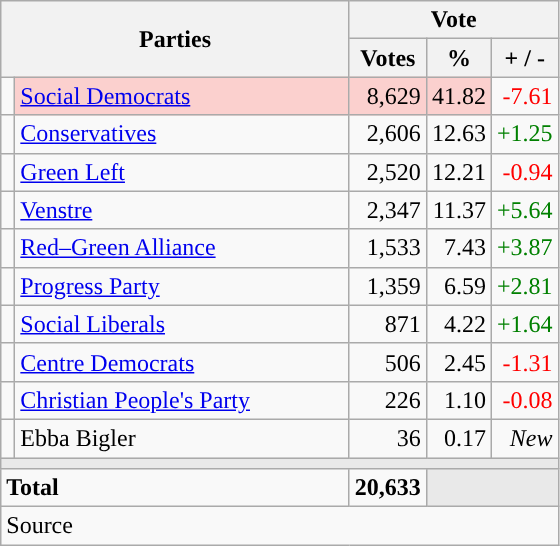<table class="wikitable" style="text-align:right;">
<tr>
<th style="text-align:centre;" rowspan="2" colspan="2" width="225">Parties</th>
<th colspan="3">Vote</th>
</tr>
<tr>
<th width="15">Votes</th>
<th width="15">%</th>
<th width="15">+ / -</th>
</tr>
<tr>
<td width="2" style="color:inherit;background:"></td>
<td bgcolor=#fbd0ce  align="left"><a href='#'>Social Democrats</a></td>
<td bgcolor=#fbd0ce>8,629</td>
<td bgcolor=#fbd0ce>41.82</td>
<td style=color:red;>-7.61</td>
</tr>
<tr>
<td width="2" style="color:inherit;background:"></td>
<td align="left"><a href='#'>Conservatives</a></td>
<td>2,606</td>
<td>12.63</td>
<td style=color:green;>+1.25</td>
</tr>
<tr>
<td width="2" style="color:inherit;background:"></td>
<td align="left"><a href='#'>Green Left</a></td>
<td>2,520</td>
<td>12.21</td>
<td style=color:red;>-0.94</td>
</tr>
<tr>
<td width="2" style="color:inherit;background:"></td>
<td align="left"><a href='#'>Venstre</a></td>
<td>2,347</td>
<td>11.37</td>
<td style=color:green;>+5.64</td>
</tr>
<tr>
<td width="2" style="color:inherit;background:"></td>
<td align="left"><a href='#'>Red–Green Alliance</a></td>
<td>1,533</td>
<td>7.43</td>
<td style=color:green;>+3.87</td>
</tr>
<tr>
<td width="2" style="color:inherit;background:"></td>
<td align="left"><a href='#'>Progress Party</a></td>
<td>1,359</td>
<td>6.59</td>
<td style=color:green;>+2.81</td>
</tr>
<tr>
<td width="2" style="color:inherit;background:"></td>
<td align="left"><a href='#'>Social Liberals</a></td>
<td>871</td>
<td>4.22</td>
<td style=color:green;>+1.64</td>
</tr>
<tr>
<td width="2" style="color:inherit;background:"></td>
<td align="left"><a href='#'>Centre Democrats</a></td>
<td>506</td>
<td>2.45</td>
<td style=color:red;>-1.31</td>
</tr>
<tr>
<td width="2" style="color:inherit;background:"></td>
<td align="left"><a href='#'>Christian People's Party</a></td>
<td>226</td>
<td>1.10</td>
<td style=color:red;>-0.08</td>
</tr>
<tr>
<td width="2" style="color:inherit;background:"></td>
<td align="left">Ebba Bigler</td>
<td>36</td>
<td>0.17</td>
<td><em>New</em></td>
</tr>
<tr>
<td colspan="7" bgcolor="#E9E9E9"></td>
</tr>
<tr>
<td align="left" colspan="2"><strong>Total</strong></td>
<td><strong>20,633</strong></td>
<td bgcolor="#E9E9E9" colspan="2"></td>
</tr>
<tr>
<td align="left" colspan="6">Source</td>
</tr>
</table>
